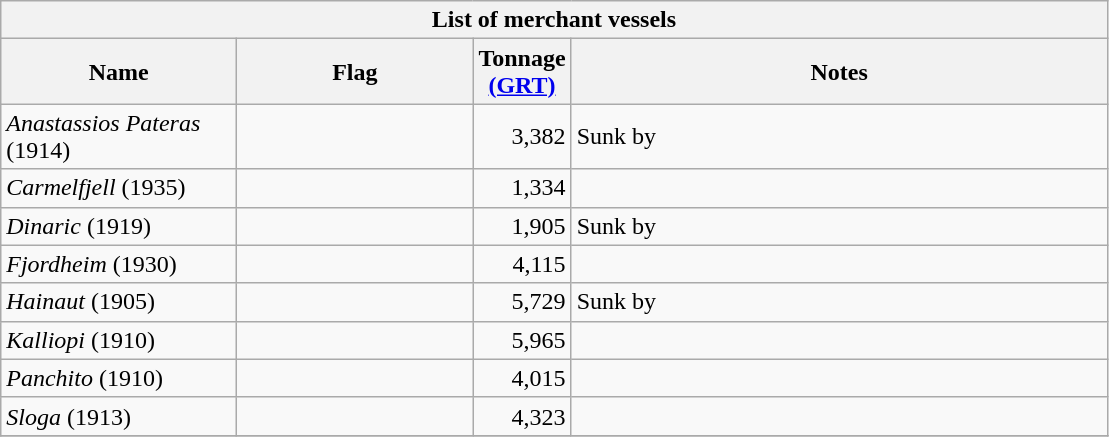<table class="wikitable sortable">
<tr>
<th colspan=4 align=center>List of merchant vessels</th>
</tr>
<tr>
<th scope="col" width="150px">Name</th>
<th scope="col" width="150px">Flag</th>
<th scope="col" width="30px">Tonnage <a href='#'>(GRT)</a></th>
<th scope="col" width="350px">Notes</th>
</tr>
<tr>
<td align="left"><em>Anastassios Pateras</em> (1914)</td>
<td align="left"></td>
<td align="right">3,382</td>
<td align="left">Sunk by </td>
</tr>
<tr>
<td align="left"><em>Carmelfjell</em> (1935)</td>
<td align="left"></td>
<td align="right">1,334</td>
<td align="left"></td>
</tr>
<tr>
<td align="left"><em>Dinaric</em> (1919)</td>
<td align="left"></td>
<td align="right">1,905</td>
<td align="left">Sunk by </td>
</tr>
<tr>
<td align="left"><em>Fjordheim</em> (1930)</td>
<td align="left"></td>
<td align="right">4,115</td>
<td align="left"></td>
</tr>
<tr>
<td align="left"><em>Hainaut</em> (1905)</td>
<td align="left"></td>
<td align="right">5,729</td>
<td align="left">Sunk by </td>
</tr>
<tr>
<td align="left"><em>Kalliopi</em> (1910)</td>
<td align="left"></td>
<td align="right">5,965</td>
<td align="left"></td>
</tr>
<tr>
<td align="left"><em>Panchito</em> (1910)</td>
<td align="left"></td>
<td align="right">4,015</td>
<td align="left"></td>
</tr>
<tr>
<td align="left"><em>Sloga</em> (1913)</td>
<td align="left"></td>
<td align="right">4,323</td>
<td align="left"></td>
</tr>
<tr>
</tr>
</table>
